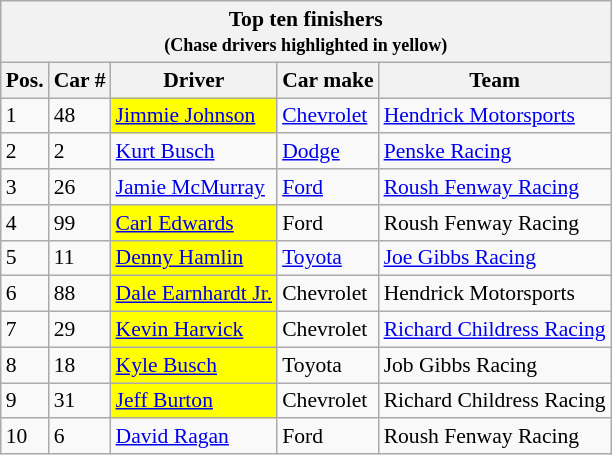<table class="wikitable" style="font-size:90%;">
<tr>
<th colspan="9">Top ten finishers<br><small>(Chase drivers highlighted in yellow)</small></th>
</tr>
<tr>
<th>Pos.</th>
<th>Car #</th>
<th>Driver</th>
<th>Car make</th>
<th>Team</th>
</tr>
<tr>
<td>1</td>
<td>48</td>
<td style="background:yellow;"><a href='#'>Jimmie Johnson</a></td>
<td><a href='#'>Chevrolet</a></td>
<td><a href='#'>Hendrick Motorsports</a></td>
</tr>
<tr>
<td>2</td>
<td>2</td>
<td><a href='#'>Kurt Busch</a></td>
<td><a href='#'>Dodge</a></td>
<td><a href='#'>Penske Racing</a></td>
</tr>
<tr>
<td>3</td>
<td>26</td>
<td><a href='#'>Jamie McMurray</a></td>
<td><a href='#'>Ford</a></td>
<td><a href='#'>Roush Fenway Racing</a></td>
</tr>
<tr>
<td>4</td>
<td>99</td>
<td style="background:yellow;"><a href='#'>Carl Edwards</a></td>
<td>Ford</td>
<td>Roush Fenway Racing</td>
</tr>
<tr>
<td>5</td>
<td>11</td>
<td style="background:yellow;"><a href='#'>Denny Hamlin</a></td>
<td><a href='#'>Toyota</a></td>
<td><a href='#'>Joe Gibbs Racing</a></td>
</tr>
<tr>
<td>6</td>
<td>88</td>
<td style="background:yellow;"><a href='#'>Dale Earnhardt Jr.</a></td>
<td>Chevrolet</td>
<td>Hendrick Motorsports</td>
</tr>
<tr>
<td>7</td>
<td>29</td>
<td style="background:yellow;"><a href='#'>Kevin Harvick</a></td>
<td>Chevrolet</td>
<td><a href='#'>Richard Childress Racing</a></td>
</tr>
<tr>
<td>8</td>
<td>18</td>
<td style="background:yellow;"><a href='#'>Kyle Busch</a></td>
<td>Toyota</td>
<td>Job Gibbs Racing</td>
</tr>
<tr>
<td>9</td>
<td>31</td>
<td style="background:yellow;"><a href='#'>Jeff Burton</a></td>
<td>Chevrolet</td>
<td>Richard Childress Racing</td>
</tr>
<tr>
<td>10</td>
<td>6</td>
<td><a href='#'>David Ragan</a></td>
<td>Ford</td>
<td>Roush Fenway Racing</td>
</tr>
</table>
